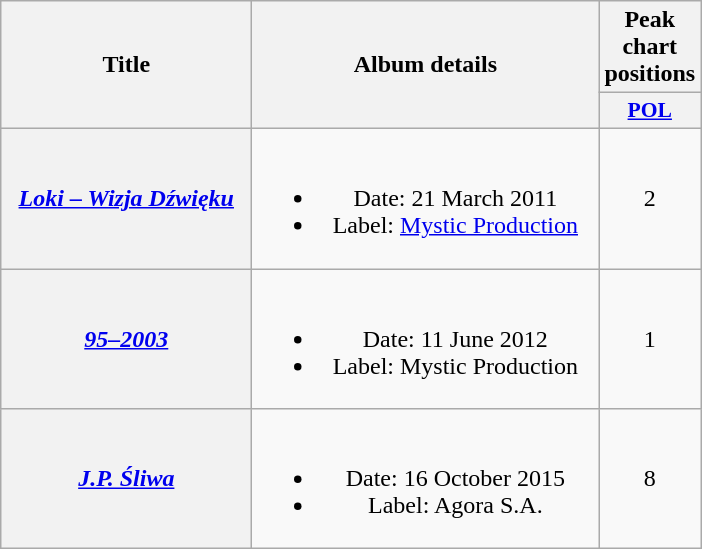<table class="wikitable plainrowheaders" style="text-align:center;" border="1">
<tr>
<th scope="col" rowspan="2" style="width:10em;">Title</th>
<th scope="col" rowspan="2" style="width:14em;">Album details</th>
<th scope="col" colspan="1">Peak chart positions</th>
</tr>
<tr>
<th scope="col" style="width:3em;font-size:90%;"><a href='#'>POL</a><br></th>
</tr>
<tr>
<th scope="row"><em><a href='#'>Loki – Wizja Dźwięku</a></em></th>
<td><br><ul><li>Date: 21 March 2011</li><li>Label: <a href='#'>Mystic Production</a></li></ul></td>
<td>2</td>
</tr>
<tr>
<th scope="row"><em><a href='#'>95–2003</a></em></th>
<td><br><ul><li>Date: 11 June 2012</li><li>Label: Mystic Production</li></ul></td>
<td>1</td>
</tr>
<tr>
<th scope="row"><em><a href='#'>J.P. Śliwa</a></em></th>
<td><br><ul><li>Date: 16 October 2015</li><li>Label: Agora S.A.</li></ul></td>
<td>8</td>
</tr>
</table>
